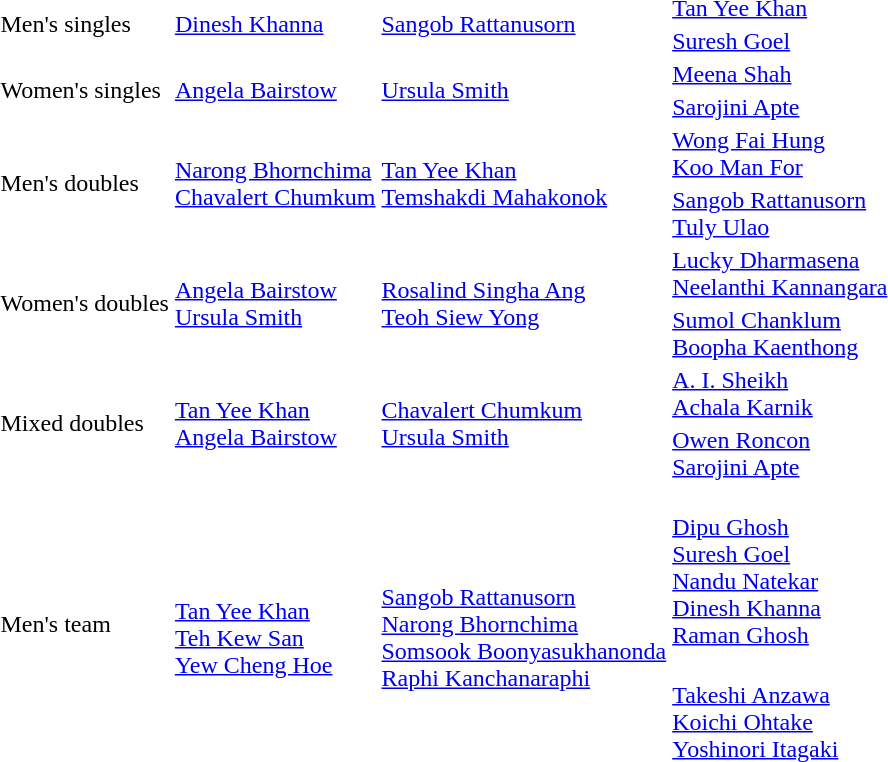<table>
<tr>
<td rowspan="2">Men's singles</td>
<td rowspan="2"> <a href='#'>Dinesh Khanna</a></td>
<td rowspan="2"> <a href='#'>Sangob Rattanusorn</a></td>
<td> <a href='#'>Tan Yee Khan</a></td>
</tr>
<tr>
<td> <a href='#'>Suresh Goel</a></td>
</tr>
<tr>
<td rowspan="2">Women's singles</td>
<td rowspan="2"> <a href='#'>Angela Bairstow</a></td>
<td rowspan="2"> <a href='#'>Ursula Smith</a></td>
<td> <a href='#'>Meena Shah</a></td>
</tr>
<tr>
<td> <a href='#'>Sarojini Apte</a></td>
</tr>
<tr>
<td rowspan="2">Men's doubles</td>
<td rowspan="2"> <a href='#'>Narong Bhornchima</a> <br>  <a href='#'>Chavalert Chumkum</a></td>
<td rowspan="2"> <a href='#'>Tan Yee Khan</a> <br>  <a href='#'>Temshakdi Mahakonok</a></td>
<td> <a href='#'>Wong Fai Hung</a> <br>  <a href='#'>Koo Man For</a></td>
</tr>
<tr>
<td> <a href='#'>Sangob Rattanusorn</a> <br>  <a href='#'>Tuly Ulao</a></td>
</tr>
<tr>
<td rowspan="2">Women's doubles</td>
<td rowspan="2"> <a href='#'>Angela Bairstow</a><br> <a href='#'>Ursula Smith</a></td>
<td rowspan="2"> <a href='#'>Rosalind Singha Ang</a><br> <a href='#'>Teoh Siew Yong</a></td>
<td> <a href='#'>Lucky Dharmasena</a> <br>  <a href='#'>Neelanthi Kannangara</a></td>
</tr>
<tr>
<td> <a href='#'>Sumol Chanklum</a> <br>  <a href='#'>Boopha Kaenthong</a></td>
</tr>
<tr>
<td rowspan="2">Mixed doubles</td>
<td rowspan="2"> <a href='#'>Tan Yee Khan</a><br> <a href='#'>Angela Bairstow</a></td>
<td rowspan="2"> <a href='#'>Chavalert Chumkum</a><br> <a href='#'>Ursula Smith</a></td>
<td> <a href='#'>A. I. Sheikh</a> <br>  <a href='#'>Achala Karnik</a></td>
</tr>
<tr>
<td> <a href='#'>Owen Roncon</a> <br>  <a href='#'>Sarojini Apte</a></td>
</tr>
<tr>
<td rowspan="2">Men's team<br></td>
<td rowspan="2"><br><a href='#'>Tan Yee Khan</a><br><a href='#'>Teh Kew San</a><br><a href='#'>Yew Cheng Hoe</a></td>
<td rowspan="2"><br><a href='#'>Sangob Rattanusorn</a><br><a href='#'>Narong Bhornchima</a> <br><a href='#'>Somsook Boonyasukhanonda</a> <br><a href='#'>Raphi Kanchanaraphi</a></td>
<td><br><a href='#'>Dipu Ghosh</a><br><a href='#'>Suresh Goel</a><br><a href='#'>Nandu Natekar</a><br><a href='#'>Dinesh Khanna</a><br><a href='#'>Raman Ghosh</a></td>
</tr>
<tr>
<td><br><a href='#'>Takeshi Anzawa</a> <br><a href='#'>Koichi Ohtake</a><br><a href='#'>Yoshinori Itagaki</a></td>
</tr>
</table>
